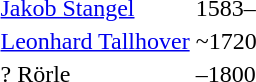<table>
<tr>
<td><a href='#'>Jakob Stangel</a></td>
<td>1583–</td>
</tr>
<tr>
<td><a href='#'>Leonhard Tallhover</a></td>
<td>~1720</td>
</tr>
<tr>
<td>? Rörle</td>
<td>–1800</td>
</tr>
<tr>
</tr>
</table>
